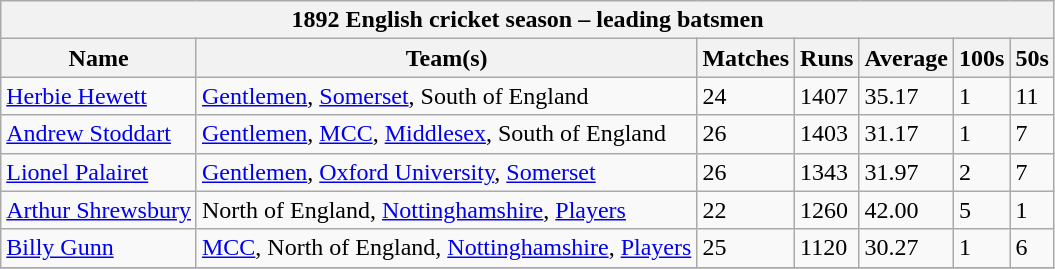<table class="wikitable">
<tr>
<th bgcolor="#efefef" colspan="7">1892 English cricket season – leading batsmen</th>
</tr>
<tr bgcolor="#efefef">
<th>Name</th>
<th>Team(s)</th>
<th>Matches</th>
<th>Runs</th>
<th>Average</th>
<th>100s</th>
<th>50s</th>
</tr>
<tr>
<td><a href='#'>Herbie Hewett</a></td>
<td><a href='#'>Gentlemen</a>, <a href='#'>Somerset</a>, South of England</td>
<td>24</td>
<td>1407</td>
<td>35.17</td>
<td>1</td>
<td>11</td>
</tr>
<tr>
<td><a href='#'>Andrew Stoddart</a></td>
<td><a href='#'>Gentlemen</a>, <a href='#'>MCC</a>, <a href='#'>Middlesex</a>, South of England</td>
<td>26</td>
<td>1403</td>
<td>31.17</td>
<td>1</td>
<td>7</td>
</tr>
<tr>
<td><a href='#'>Lionel Palairet</a></td>
<td><a href='#'>Gentlemen</a>, <a href='#'>Oxford University</a>, <a href='#'>Somerset</a></td>
<td>26</td>
<td>1343</td>
<td>31.97</td>
<td>2</td>
<td>7</td>
</tr>
<tr>
<td><a href='#'>Arthur Shrewsbury</a></td>
<td>North of England, <a href='#'>Nottinghamshire</a>, <a href='#'>Players</a></td>
<td>22</td>
<td>1260</td>
<td>42.00</td>
<td>5</td>
<td>1</td>
</tr>
<tr>
<td><a href='#'>Billy Gunn</a></td>
<td><a href='#'>MCC</a>, North of England, <a href='#'>Nottinghamshire</a>, <a href='#'>Players</a></td>
<td>25</td>
<td>1120</td>
<td>30.27</td>
<td>1</td>
<td>6</td>
</tr>
<tr>
</tr>
</table>
